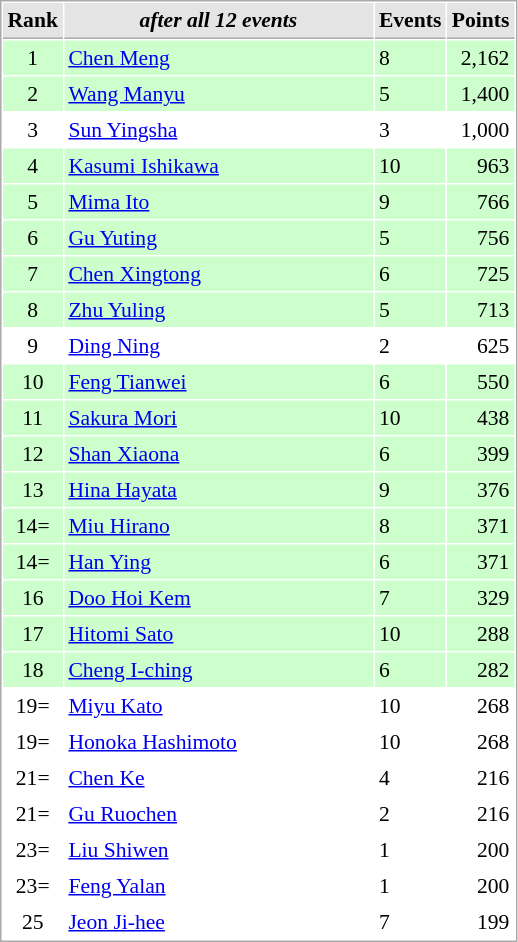<table cellspacing="1" cellpadding="3" style="border:1px solid #aaa; font-size:90%;">
<tr style="background:#e4e4e4;">
<th style="border-bottom:1px solid #aaa; width:10px;">Rank</th>
<th style="border-bottom:1px solid #aaa; width:200px; white-space:nowrap;"><em>after all 12 events</em></th>
<th style="border-bottom:1px solid #aaa; width:20px;">Events</th>
<th style="border-bottom:1px solid #aaa; width:20px;">Points</th>
</tr>
<tr bgcolor="#ccffcc">
<td style="text-align:center;">1</td>
<td> <a href='#'>Chen Meng</a></td>
<td>8</td>
<td align="right">2,162</td>
</tr>
<tr bgcolor="#ccffcc">
<td style="text-align:center;">2</td>
<td> <a href='#'>Wang Manyu</a></td>
<td>5</td>
<td align="right">1,400</td>
</tr>
<tr bgcolor="#ffffff">
<td style="text-align:center;">3</td>
<td> <a href='#'>Sun Yingsha</a></td>
<td>3</td>
<td align="right">1,000</td>
</tr>
<tr bgcolor="#ccffcc">
<td style="text-align:center;">4</td>
<td> <a href='#'>Kasumi Ishikawa</a></td>
<td>10</td>
<td align="right">963</td>
</tr>
<tr bgcolor="#ccffcc">
<td style="text-align:center;">5</td>
<td> <a href='#'>Mima Ito</a></td>
<td>9</td>
<td align="right">766</td>
</tr>
<tr bgcolor="#ccffcc">
<td style="text-align:center;">6</td>
<td> <a href='#'>Gu Yuting</a></td>
<td>5</td>
<td align="right">756</td>
</tr>
<tr bgcolor="#ccffcc">
<td style="text-align:center;">7</td>
<td> <a href='#'>Chen Xingtong</a></td>
<td>6</td>
<td align="right">725</td>
</tr>
<tr bgcolor="#ccffcc">
<td style="text-align:center;">8</td>
<td> <a href='#'>Zhu Yuling</a></td>
<td>5</td>
<td align="right">713</td>
</tr>
<tr bgcolor="#ffffff">
<td style="text-align:center;">9</td>
<td> <a href='#'>Ding Ning</a></td>
<td>2</td>
<td align="right">625</td>
</tr>
<tr bgcolor="#ccffcc">
<td style="text-align:center;">10</td>
<td> <a href='#'>Feng Tianwei</a></td>
<td>6</td>
<td align="right">550</td>
</tr>
<tr bgcolor="#ccffcc">
<td style="text-align:center;">11</td>
<td> <a href='#'>Sakura Mori</a></td>
<td>10</td>
<td align="right">438</td>
</tr>
<tr bgcolor="#ccffcc">
<td style="text-align:center;">12</td>
<td> <a href='#'>Shan Xiaona</a></td>
<td>6</td>
<td align="right">399</td>
</tr>
<tr bgcolor="#ccffcc">
<td style="text-align:center;">13</td>
<td> <a href='#'>Hina Hayata</a></td>
<td>9</td>
<td align="right">376</td>
</tr>
<tr bgcolor="#ccffcc">
<td style="text-align:center;">14=</td>
<td> <a href='#'>Miu Hirano</a></td>
<td>8</td>
<td align="right">371</td>
</tr>
<tr bgcolor="#ccffcc">
<td style="text-align:center;">14=</td>
<td> <a href='#'>Han Ying</a></td>
<td>6</td>
<td align="right">371</td>
</tr>
<tr bgcolor="#ccffcc">
<td style="text-align:center;">16</td>
<td> <a href='#'>Doo Hoi Kem</a></td>
<td>7</td>
<td align="right">329</td>
</tr>
<tr bgcolor="#ccffcc">
<td style="text-align:center;">17</td>
<td> <a href='#'>Hitomi Sato</a></td>
<td>10</td>
<td align="right">288</td>
</tr>
<tr bgcolor="#ccffcc">
<td style="text-align:center;">18</td>
<td> <a href='#'>Cheng I-ching</a></td>
<td>6</td>
<td align="right">282</td>
</tr>
<tr bgcolor="#ffffff">
<td style="text-align:center;">19=</td>
<td> <a href='#'>Miyu Kato</a></td>
<td>10</td>
<td align="right">268</td>
</tr>
<tr bgcolor="#ffffff">
<td style="text-align:center;">19=</td>
<td> <a href='#'>Honoka Hashimoto</a></td>
<td>10</td>
<td align="right">268</td>
</tr>
<tr bgcolor="#ffffff">
<td style="text-align:center;">21=</td>
<td> <a href='#'>Chen Ke</a></td>
<td>4</td>
<td align="right">216</td>
</tr>
<tr bgcolor="#ffffff">
<td style="text-align:center;">21=</td>
<td> <a href='#'>Gu Ruochen</a></td>
<td>2</td>
<td align="right">216</td>
</tr>
<tr bgcolor="#ffffff">
<td style="text-align:center;">23=</td>
<td> <a href='#'>Liu Shiwen</a></td>
<td>1</td>
<td align="right">200</td>
</tr>
<tr bgcolor="#ffffff">
<td style="text-align:center;">23=</td>
<td> <a href='#'>Feng Yalan</a></td>
<td>1</td>
<td align="right">200</td>
</tr>
<tr bgcolor="#ffffff">
<td style="text-align:center;">25</td>
<td> <a href='#'>Jeon Ji-hee</a></td>
<td>7</td>
<td align="right">199</td>
</tr>
</table>
